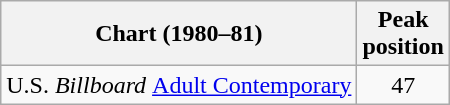<table class="wikitable">
<tr>
<th>Chart (1980–81)</th>
<th>Peak<br>position</th>
</tr>
<tr>
<td>U.S. <em>Billboard </em> <a href='#'>Adult Contemporary</a></td>
<td style="text-align:center;">47</td>
</tr>
</table>
